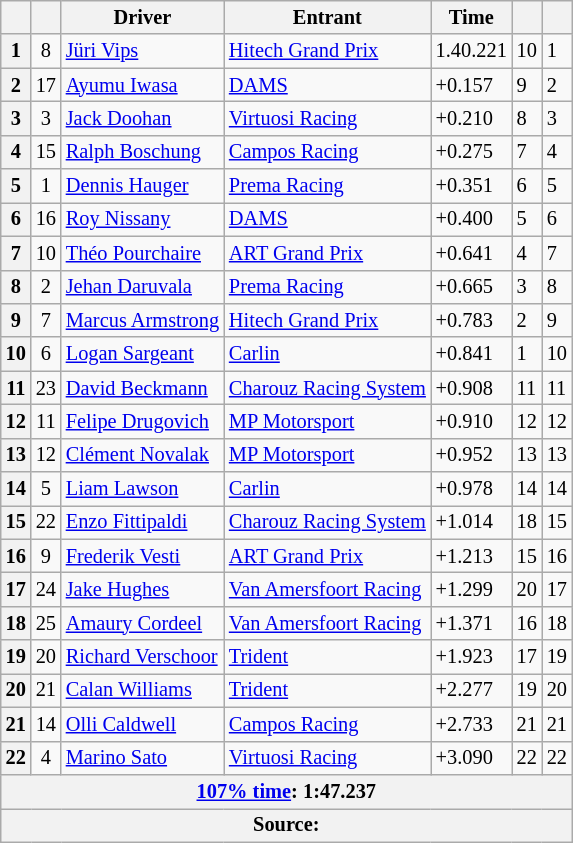<table class="wikitable" style="font-size:85%">
<tr>
<th scope="col"></th>
<th scope="col"></th>
<th scope="col">Driver</th>
<th scope="col">Entrant</th>
<th scope="col">Time</th>
<th scope="col"></th>
<th scope="col"></th>
</tr>
<tr>
<th>1</th>
<td align="center">8</td>
<td> <a href='#'>Jüri Vips</a></td>
<td><a href='#'>Hitech Grand Prix</a></td>
<td>1.40.221</td>
<td>10</td>
<td>1</td>
</tr>
<tr>
<th>2</th>
<td align="center">17</td>
<td> <a href='#'>Ayumu Iwasa</a></td>
<td><a href='#'>DAMS</a></td>
<td>+0.157</td>
<td>9</td>
<td>2</td>
</tr>
<tr>
<th>3</th>
<td align="center">3</td>
<td> <a href='#'>Jack Doohan</a></td>
<td><a href='#'>Virtuosi Racing</a></td>
<td>+0.210</td>
<td>8</td>
<td>3</td>
</tr>
<tr>
<th>4</th>
<td align="center">15</td>
<td> <a href='#'>Ralph Boschung</a></td>
<td><a href='#'>Campos Racing</a></td>
<td>+0.275</td>
<td>7</td>
<td>4</td>
</tr>
<tr>
<th>5</th>
<td align="center">1</td>
<td> <a href='#'>Dennis Hauger</a></td>
<td><a href='#'>Prema Racing</a></td>
<td>+0.351</td>
<td>6</td>
<td>5</td>
</tr>
<tr>
<th>6</th>
<td align="center">16</td>
<td> <a href='#'>Roy Nissany</a></td>
<td><a href='#'>DAMS</a></td>
<td>+0.400</td>
<td>5</td>
<td>6</td>
</tr>
<tr>
<th>7</th>
<td align="center">10</td>
<td> <a href='#'>Théo Pourchaire</a></td>
<td><a href='#'>ART Grand Prix</a></td>
<td>+0.641</td>
<td>4</td>
<td>7</td>
</tr>
<tr>
<th>8</th>
<td align="center">2</td>
<td> <a href='#'>Jehan Daruvala</a></td>
<td><a href='#'>Prema Racing</a></td>
<td>+0.665</td>
<td>3</td>
<td>8</td>
</tr>
<tr>
<th>9</th>
<td align="center">7</td>
<td> <a href='#'>Marcus Armstrong</a></td>
<td><a href='#'>Hitech Grand Prix</a></td>
<td>+0.783</td>
<td>2</td>
<td>9</td>
</tr>
<tr>
<th>10</th>
<td align="center">6</td>
<td> <a href='#'>Logan Sargeant</a></td>
<td><a href='#'>Carlin</a></td>
<td>+0.841</td>
<td>1</td>
<td>10</td>
</tr>
<tr>
<th>11</th>
<td align="center">23</td>
<td> <a href='#'>David Beckmann</a></td>
<td><a href='#'>Charouz Racing System</a></td>
<td>+0.908</td>
<td>11</td>
<td>11</td>
</tr>
<tr>
<th>12</th>
<td align="center">11</td>
<td> <a href='#'>Felipe Drugovich</a></td>
<td><a href='#'>MP Motorsport</a></td>
<td>+0.910</td>
<td>12</td>
<td>12</td>
</tr>
<tr>
<th>13</th>
<td align="center">12</td>
<td> <a href='#'>Clément Novalak</a></td>
<td><a href='#'>MP Motorsport</a></td>
<td>+0.952</td>
<td>13</td>
<td>13</td>
</tr>
<tr>
<th>14</th>
<td align="center">5</td>
<td> <a href='#'>Liam Lawson</a></td>
<td><a href='#'>Carlin</a></td>
<td>+0.978</td>
<td>14</td>
<td>14</td>
</tr>
<tr>
<th>15</th>
<td align="center">22</td>
<td> <a href='#'>Enzo Fittipaldi</a></td>
<td><a href='#'>Charouz Racing System</a></td>
<td>+1.014</td>
<td>18</td>
<td>15</td>
</tr>
<tr>
<th>16</th>
<td align="center">9</td>
<td> <a href='#'>Frederik Vesti</a></td>
<td><a href='#'>ART Grand Prix</a></td>
<td>+1.213</td>
<td>15</td>
<td>16</td>
</tr>
<tr>
<th>17</th>
<td align="center">24</td>
<td> <a href='#'>Jake Hughes</a></td>
<td><a href='#'>Van Amersfoort Racing</a></td>
<td>+1.299</td>
<td>20</td>
<td>17</td>
</tr>
<tr>
<th>18</th>
<td align="center">25</td>
<td> <a href='#'>Amaury Cordeel</a></td>
<td><a href='#'>Van Amersfoort Racing</a></td>
<td>+1.371</td>
<td>16</td>
<td>18</td>
</tr>
<tr>
<th>19</th>
<td align="center">20</td>
<td> <a href='#'>Richard Verschoor</a></td>
<td><a href='#'>Trident</a></td>
<td>+1.923</td>
<td>17</td>
<td>19</td>
</tr>
<tr>
<th>20</th>
<td align="center">21</td>
<td> <a href='#'>Calan Williams</a></td>
<td><a href='#'>Trident</a></td>
<td>+2.277</td>
<td>19</td>
<td>20</td>
</tr>
<tr>
<th>21</th>
<td align="center">14</td>
<td> <a href='#'>Olli Caldwell</a></td>
<td><a href='#'>Campos Racing</a></td>
<td>+2.733</td>
<td>21</td>
<td>21</td>
</tr>
<tr>
<th>22</th>
<td align="center">4</td>
<td> <a href='#'>Marino Sato</a></td>
<td><a href='#'>Virtuosi Racing</a></td>
<td>+3.090</td>
<td>22</td>
<td>22</td>
</tr>
<tr>
<th colspan="7"><a href='#'>107% time</a>: 1:47.237</th>
</tr>
<tr>
<th colspan="7">Source:</th>
</tr>
</table>
